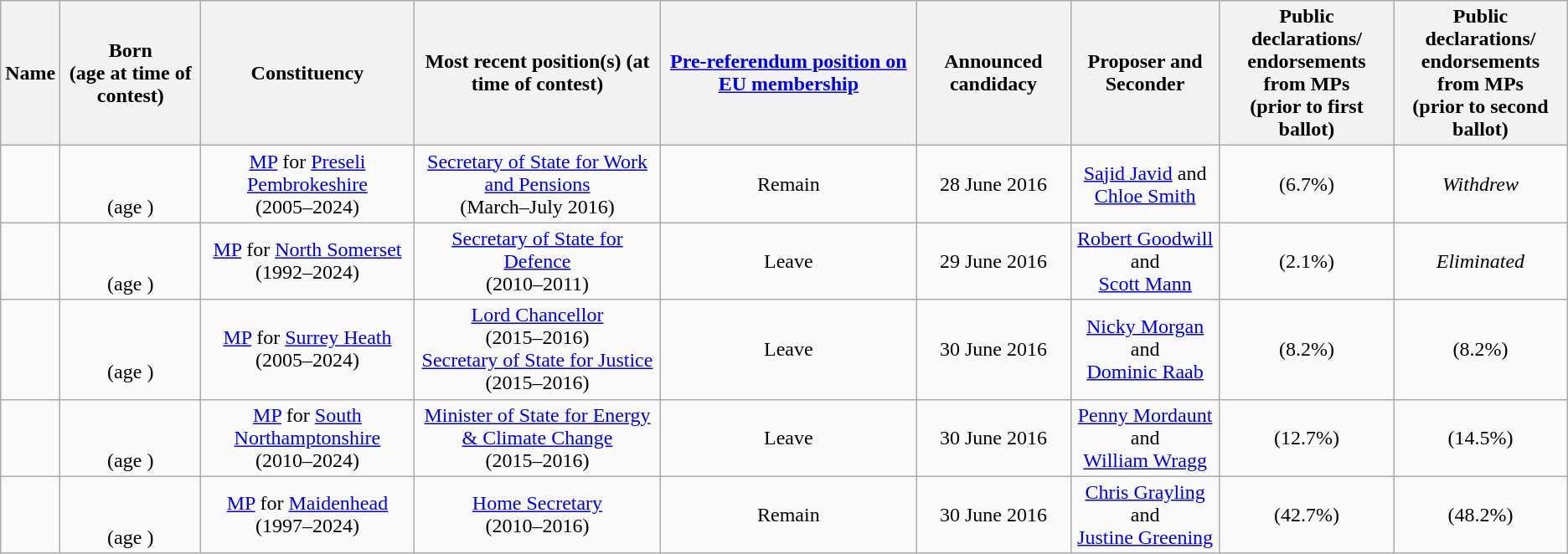<table class="wikitable sortable" style="text-align:center">
<tr>
<th>Name</th>
<th>Born<br>(age at time of contest)</th>
<th>Constituency</th>
<th>Most recent position(s) (at time of contest)</th>
<th><a href='#'>Pre-referendum position on EU membership</a></th>
<th>Announced candidacy</th>
<th>Proposer and Seconder</th>
<th data-sort-type="number">Public declarations/<br>endorsements from MPs<br>(prior to first ballot)</th>
<th data-sort-type="number">Public declarations/<br>endorsements from MPs<br>(prior to second ballot)</th>
</tr>
<tr>
<td><br><strong></strong></td>
<td><br><br> (age )</td>
<td><a href='#'>MP</a> for <a href='#'>Preseli Pembrokeshire</a><br> (2005–2024)</td>
<td><a href='#'>Secretary of State for Work and Pensions</a><br> (March–July 2016)</td>
<td>Remain</td>
<td>28 June 2016</td>
<td><a href='#'>Sajid Javid</a> and<br><a href='#'>Chloe Smith</a></td>
<td>(6.7%)</td>
<td><em>Withdrew</em></td>
</tr>
<tr>
<td><br><strong></strong></td>
<td><br><br> (age )</td>
<td><a href='#'>MP</a> for <a href='#'>North Somerset</a> <br> (1992–2024)</td>
<td><a href='#'>Secretary of State for Defence</a><br> (2010–2011)</td>
<td>Leave</td>
<td>29 June 2016</td>
<td><a href='#'>Robert Goodwill</a> and<br><a href='#'>Scott Mann</a></td>
<td>(2.1%)</td>
<td><em>Eliminated</em></td>
</tr>
<tr>
<td><br><strong></strong></td>
<td><br><br> (age )</td>
<td><a href='#'>MP</a> for <a href='#'>Surrey Heath</a> <br> (2005–2024)</td>
<td><a href='#'>Lord Chancellor</a><br> (2015–2016) <br> <a href='#'>Secretary of State for Justice</a><br> (2015–2016)</td>
<td>Leave</td>
<td>30 June 2016</td>
<td><a href='#'>Nicky Morgan</a> and<br><a href='#'>Dominic Raab</a></td>
<td>(8.2%)</td>
<td>(8.2%)</td>
</tr>
<tr>
<td><br><strong></strong></td>
<td><br><br> (age )</td>
<td><a href='#'>MP</a> for <a href='#'>South Northamptonshire</a><br> (2010–2024)</td>
<td><a href='#'>Minister of State for Energy & Climate Change</a><br> (2015–2016)</td>
<td>Leave</td>
<td>30 June 2016</td>
<td><a href='#'>Penny Mordaunt</a> and<br><a href='#'>William Wragg</a></td>
<td>(12.7%)</td>
<td>(14.5%)</td>
</tr>
<tr>
<td><br><strong></strong></td>
<td><br><br> (age )</td>
<td><a href='#'>MP</a> for <a href='#'>Maidenhead</a><br> (1997–2024)</td>
<td><a href='#'>Home Secretary</a><br> (2010–2016)</td>
<td>Remain</td>
<td>30 June 2016</td>
<td><a href='#'>Chris Grayling</a> and<br><a href='#'>Justine Greening</a></td>
<td>(42.7%)</td>
<td>(48.2%)</td>
</tr>
</table>
